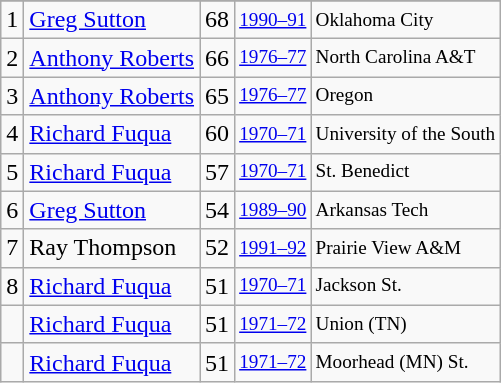<table class="wikitable">
<tr>
</tr>
<tr>
<td>1</td>
<td><a href='#'>Greg Sutton</a></td>
<td>68</td>
<td style="font-size:80%;"><a href='#'>1990–91</a></td>
<td style="font-size:80%;">Oklahoma City</td>
</tr>
<tr>
<td>2</td>
<td><a href='#'>Anthony Roberts</a></td>
<td>66</td>
<td style="font-size:80%;"><a href='#'>1976–77</a></td>
<td style="font-size:80%;">North Carolina A&T</td>
</tr>
<tr>
<td>3</td>
<td><a href='#'>Anthony Roberts</a></td>
<td>65</td>
<td style="font-size:80%;"><a href='#'>1976–77</a></td>
<td style="font-size:80%;">Oregon</td>
</tr>
<tr>
<td>4</td>
<td><a href='#'>Richard Fuqua</a></td>
<td>60</td>
<td style="font-size:80%;"><a href='#'>1970–71</a></td>
<td style="font-size:80%;">University of the South</td>
</tr>
<tr>
<td>5</td>
<td><a href='#'>Richard Fuqua</a></td>
<td>57</td>
<td style="font-size:80%;"><a href='#'>1970–71</a></td>
<td style="font-size:80%;">St. Benedict</td>
</tr>
<tr>
<td>6</td>
<td><a href='#'>Greg Sutton</a></td>
<td>54</td>
<td style="font-size:80%;"><a href='#'>1989–90</a></td>
<td style="font-size:80%;">Arkansas Tech</td>
</tr>
<tr>
<td>7</td>
<td>Ray Thompson</td>
<td>52</td>
<td style="font-size:80%;"><a href='#'>1991–92</a></td>
<td style="font-size:80%;">Prairie View A&M</td>
</tr>
<tr>
<td>8</td>
<td><a href='#'>Richard Fuqua</a></td>
<td>51</td>
<td style="font-size:80%;"><a href='#'>1970–71</a></td>
<td style="font-size:80%;">Jackson St.</td>
</tr>
<tr>
<td></td>
<td><a href='#'>Richard Fuqua</a></td>
<td>51</td>
<td style="font-size:80%;"><a href='#'>1971–72</a></td>
<td style="font-size:80%;">Union (TN)</td>
</tr>
<tr>
<td></td>
<td><a href='#'>Richard Fuqua</a></td>
<td>51</td>
<td style="font-size:80%;"><a href='#'>1971–72</a></td>
<td style="font-size:80%;">Moorhead (MN) St.</td>
</tr>
</table>
